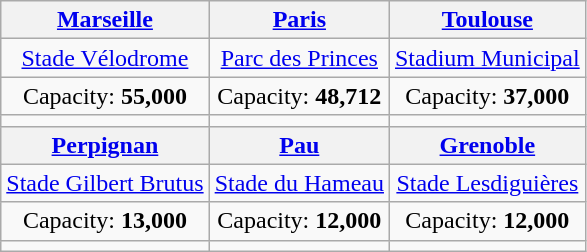<table class="wikitable" style="text-align:center">
<tr>
<th><a href='#'>Marseille</a></th>
<th><a href='#'>Paris</a></th>
<th><a href='#'>Toulouse</a></th>
</tr>
<tr>
<td><a href='#'>Stade Vélodrome</a></td>
<td><a href='#'>Parc des Princes</a></td>
<td><a href='#'>Stadium Municipal</a></td>
</tr>
<tr>
<td>Capacity: <strong>55,000</strong></td>
<td>Capacity: <strong>48,712</strong></td>
<td>Capacity: <strong>37,000</strong></td>
</tr>
<tr>
<td></td>
<td></td>
<td></td>
</tr>
<tr>
<th><a href='#'>Perpignan</a></th>
<th><a href='#'>Pau</a></th>
<th><a href='#'>Grenoble</a></th>
</tr>
<tr>
<td><a href='#'>Stade Gilbert Brutus</a></td>
<td><a href='#'>Stade du Hameau</a></td>
<td><a href='#'>Stade Lesdiguières</a></td>
</tr>
<tr>
<td>Capacity: <strong>13,000</strong></td>
<td>Capacity: <strong>12,000</strong></td>
<td>Capacity: <strong>12,000</strong></td>
</tr>
<tr>
<td></td>
<td></td>
<td></td>
</tr>
</table>
